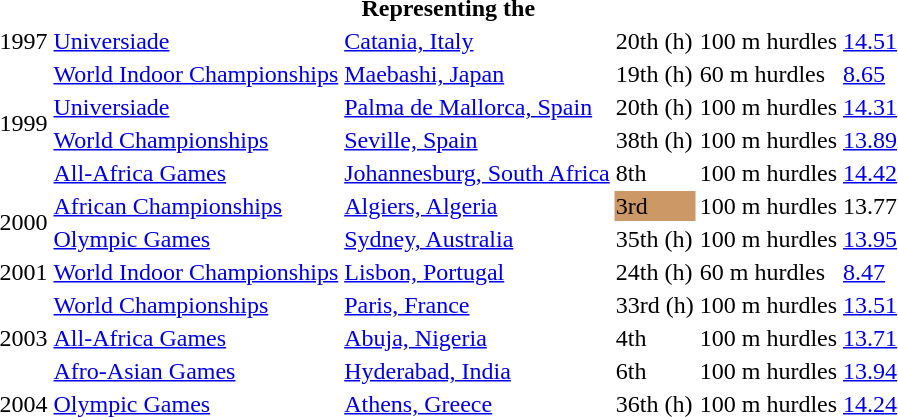<table>
<tr>
<th colspan="6">Representing the </th>
</tr>
<tr>
<td>1997</td>
<td><a href='#'>Universiade</a></td>
<td><a href='#'>Catania, Italy</a></td>
<td>20th (h)</td>
<td>100 m hurdles</td>
<td><a href='#'>14.51</a></td>
</tr>
<tr>
<td rowspan=4>1999</td>
<td><a href='#'>World Indoor Championships</a></td>
<td><a href='#'>Maebashi, Japan</a></td>
<td>19th (h)</td>
<td>60 m hurdles</td>
<td><a href='#'>8.65</a></td>
</tr>
<tr>
<td><a href='#'>Universiade</a></td>
<td><a href='#'>Palma de Mallorca, Spain</a></td>
<td>20th (h)</td>
<td>100 m hurdles</td>
<td><a href='#'>14.31</a></td>
</tr>
<tr>
<td><a href='#'>World Championships</a></td>
<td><a href='#'>Seville, Spain</a></td>
<td>38th (h)</td>
<td>100 m hurdles</td>
<td><a href='#'>13.89</a></td>
</tr>
<tr>
<td><a href='#'>All-Africa Games</a></td>
<td><a href='#'>Johannesburg, South Africa</a></td>
<td>8th</td>
<td>100 m hurdles</td>
<td><a href='#'>14.42</a></td>
</tr>
<tr>
<td rowspan=2>2000</td>
<td><a href='#'>African Championships</a></td>
<td><a href='#'>Algiers, Algeria</a></td>
<td bgcolor=cc9966>3rd</td>
<td>100 m hurdles</td>
<td>13.77</td>
</tr>
<tr>
<td><a href='#'>Olympic Games</a></td>
<td><a href='#'>Sydney, Australia</a></td>
<td>35th (h)</td>
<td>100 m hurdles</td>
<td><a href='#'>13.95</a></td>
</tr>
<tr>
<td>2001</td>
<td><a href='#'>World Indoor Championships</a></td>
<td><a href='#'>Lisbon, Portugal</a></td>
<td>24th (h)</td>
<td>60 m hurdles</td>
<td><a href='#'>8.47</a></td>
</tr>
<tr>
<td rowspan=3>2003</td>
<td><a href='#'>World Championships</a></td>
<td><a href='#'>Paris, France</a></td>
<td>33rd (h)</td>
<td>100 m hurdles</td>
<td><a href='#'>13.51</a></td>
</tr>
<tr>
<td><a href='#'>All-Africa Games</a></td>
<td><a href='#'>Abuja, Nigeria</a></td>
<td>4th</td>
<td>100 m hurdles</td>
<td><a href='#'>13.71</a></td>
</tr>
<tr>
<td><a href='#'>Afro-Asian Games</a></td>
<td><a href='#'>Hyderabad, India</a></td>
<td>6th</td>
<td>100 m hurdles</td>
<td><a href='#'>13.94</a></td>
</tr>
<tr>
<td>2004</td>
<td><a href='#'>Olympic Games</a></td>
<td><a href='#'>Athens, Greece</a></td>
<td>36th (h)</td>
<td>100 m hurdles</td>
<td><a href='#'>14.24</a></td>
</tr>
</table>
